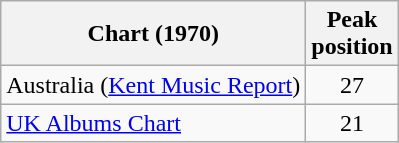<table class="wikitable">
<tr>
<th>Chart (1970)</th>
<th>Peak<br> position</th>
</tr>
<tr>
<td>Australia (<a href='#'>Kent Music Report</a>)</td>
<td align="center">27</td>
</tr>
<tr>
<td align="left"><a href='#'>UK Albums Chart</a></td>
<td align="center">21</td>
</tr>
</table>
